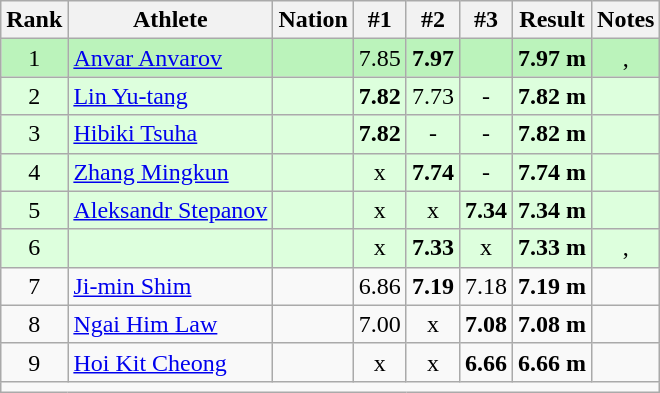<table class="wikitable sortable" style="text-align:center;">
<tr>
<th scope="col" style="width: 10px;">Rank</th>
<th scope="col">Athlete</th>
<th scope="col">Nation</th>
<th scope="col">#1</th>
<th scope="col">#2</th>
<th scope="col">#3</th>
<th scope="col">Result</th>
<th scope="col">Notes</th>
</tr>
<tr bgcolor=bbf3bb>
<td>1</td>
<td align="left"><a href='#'>Anvar Anvarov</a></td>
<td align="left"></td>
<td>7.85<br> </td>
<td><strong>7.97</strong><br> </td>
<td></td>
<td><strong>7.97 m</strong><br> </td>
<td>, </td>
</tr>
<tr bgcolor=ddffdd>
<td>2</td>
<td align="left"><a href='#'>Lin Yu-tang</a></td>
<td align="left"></td>
<td><strong>7.82</strong><br> </td>
<td>7.73<br> </td>
<td>-</td>
<td><strong>7.82 m</strong><br> </td>
<td></td>
</tr>
<tr bgcolor=ddffdd>
<td>3</td>
<td align="left"><a href='#'>Hibiki Tsuha</a></td>
<td align="left"></td>
<td><strong>7.82</strong><br> </td>
<td>-</td>
<td>-</td>
<td><strong>7.82 m</strong><br> </td>
<td></td>
</tr>
<tr bgcolor=ddffdd>
<td>4</td>
<td align="left"><a href='#'>Zhang Mingkun</a></td>
<td align="left"></td>
<td>x</td>
<td><strong>7.74</strong><br> </td>
<td>-</td>
<td><strong>7.74 m</strong><br> </td>
<td></td>
</tr>
<tr bgcolor=ddffdd>
<td>5</td>
<td align="left"><a href='#'>Aleksandr Stepanov</a></td>
<td align="left"></td>
<td>x</td>
<td>x</td>
<td><strong>7.34</strong><br> </td>
<td><strong>7.34 m</strong><br> </td>
<td></td>
</tr>
<tr bgcolor=ddffdd>
<td>6</td>
<td align="left"></td>
<td align="left"></td>
<td>x</td>
<td><strong>7.33</strong><br> </td>
<td>x</td>
<td><strong>7.33 m</strong><br> </td>
<td>, </td>
</tr>
<tr>
<td>7</td>
<td align="left"><a href='#'>Ji-min Shim</a></td>
<td align="left"></td>
<td>6.86<br> </td>
<td><strong>7.19</strong><br> </td>
<td>7.18<br> </td>
<td><strong>7.19 m</strong><br> </td>
<td></td>
</tr>
<tr>
<td>8</td>
<td align="left"><a href='#'>Ngai Him Law</a></td>
<td align="left"></td>
<td>7.00<br> </td>
<td>x</td>
<td><strong>7.08</strong><br> </td>
<td><strong>7.08 m</strong><br> </td>
<td></td>
</tr>
<tr>
<td>9</td>
<td align="left"><a href='#'>Hoi Kit Cheong</a></td>
<td align="left"></td>
<td>x</td>
<td>x</td>
<td><strong>6.66</strong><br> </td>
<td><strong>6.66 m</strong><br> </td>
<td></td>
</tr>
<tr class="sortbottom">
<td colspan="8"></td>
</tr>
</table>
